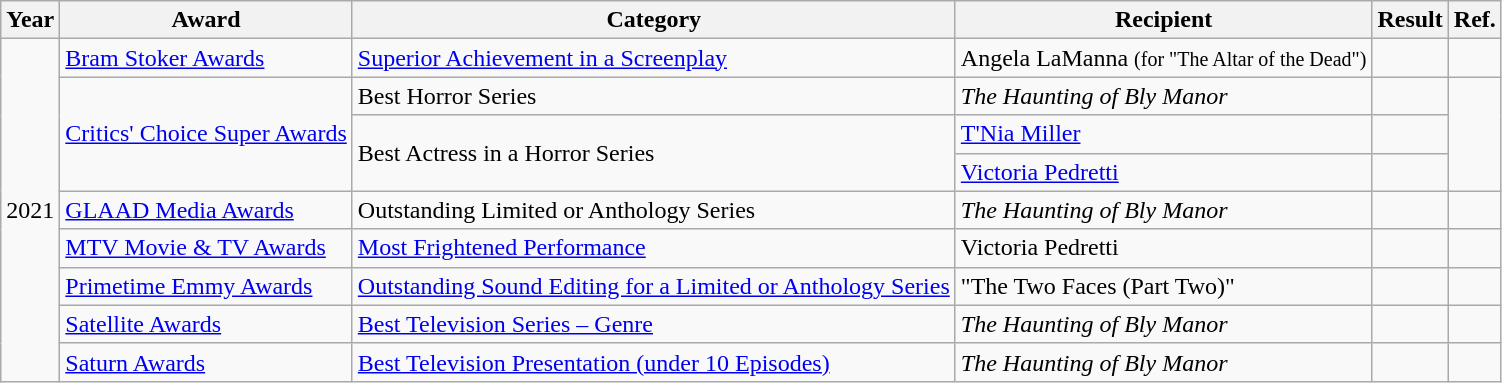<table class="wikitable sortable">
<tr>
<th>Year</th>
<th>Award</th>
<th>Category</th>
<th>Recipient</th>
<th>Result</th>
<th class="unsortable">Ref.</th>
</tr>
<tr>
<td rowspan="9" style="text-align:center;">2021</td>
<td><a href='#'>Bram Stoker Awards</a></td>
<td><a href='#'>Superior Achievement in a Screenplay</a></td>
<td>Angela LaManna <small>(for "The Altar of the Dead")</small></td>
<td></td>
<td align="center"></td>
</tr>
<tr>
<td rowspan="3"><a href='#'>Critics' Choice Super Awards</a></td>
<td>Best Horror Series</td>
<td><em>The Haunting of Bly Manor</em></td>
<td></td>
<td rowspan="3" align="center"></td>
</tr>
<tr>
<td rowspan="2">Best Actress in a Horror Series</td>
<td><a href='#'>T'Nia Miller</a></td>
<td></td>
</tr>
<tr>
<td><a href='#'>Victoria Pedretti</a></td>
<td></td>
</tr>
<tr>
<td><a href='#'>GLAAD Media Awards</a></td>
<td>Outstanding Limited or Anthology Series</td>
<td><em>The Haunting of Bly Manor</em></td>
<td></td>
<td align="center"></td>
</tr>
<tr>
<td><a href='#'>MTV Movie & TV Awards</a></td>
<td><a href='#'>Most Frightened Performance</a></td>
<td>Victoria Pedretti</td>
<td></td>
<td align="center"></td>
</tr>
<tr>
<td><a href='#'>Primetime Emmy Awards</a></td>
<td><a href='#'>Outstanding Sound Editing for a Limited or Anthology Series</a></td>
<td>"The Two Faces (Part Two)"</td>
<td></td>
<td align="center"></td>
</tr>
<tr>
<td><a href='#'>Satellite Awards</a></td>
<td><a href='#'>Best Television Series – Genre</a></td>
<td><em>The Haunting of Bly Manor</em></td>
<td></td>
<td align="center"></td>
</tr>
<tr>
<td><a href='#'>Saturn Awards</a></td>
<td><a href='#'>Best Television Presentation (under 10 Episodes)</a></td>
<td><em>The Haunting of Bly Manor</em></td>
<td></td>
<td align="center"></td>
</tr>
</table>
